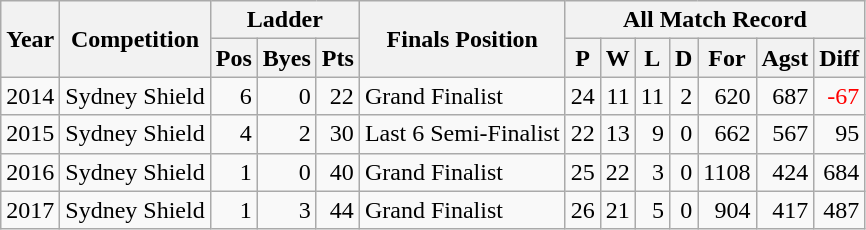<table class="wikitable" width="auto" style="text-align: right">
<tr>
<th rowspan=2>Year</th>
<th rowspan=2>Competition</th>
<th colspan=3>Ladder</th>
<th rowspan=2>Finals Position</th>
<th colspan=7>All Match Record</th>
</tr>
<tr>
<th>Pos</th>
<th>Byes</th>
<th>Pts</th>
<th>P</th>
<th>W</th>
<th>L</th>
<th>D</th>
<th>For</th>
<th>Agst</th>
<th>Diff</th>
</tr>
<tr>
<td>2014</td>
<td align=center>Sydney Shield</td>
<td>6</td>
<td>0</td>
<td>22</td>
<td align=left>Grand Finalist</td>
<td>24</td>
<td>11</td>
<td>11</td>
<td>2</td>
<td>620</td>
<td>687</td>
<td style="color:red;">-67</td>
</tr>
<tr>
<td>2015</td>
<td align=center>Sydney Shield</td>
<td>4</td>
<td>2</td>
<td>30</td>
<td align=left>Last 6 Semi-Finalist</td>
<td>22</td>
<td>13</td>
<td>9</td>
<td>0</td>
<td>662</td>
<td>567</td>
<td>95</td>
</tr>
<tr>
<td>2016</td>
<td align=center>Sydney Shield</td>
<td>1</td>
<td>0</td>
<td>40</td>
<td align=left>Grand Finalist</td>
<td>25</td>
<td>22</td>
<td>3</td>
<td>0</td>
<td>1108</td>
<td>424</td>
<td>684</td>
</tr>
<tr>
<td>2017</td>
<td align=center>Sydney Shield</td>
<td>1</td>
<td>3</td>
<td>44</td>
<td align=left>Grand Finalist</td>
<td>26</td>
<td>21</td>
<td>5</td>
<td>0</td>
<td>904</td>
<td>417</td>
<td>487</td>
</tr>
</table>
